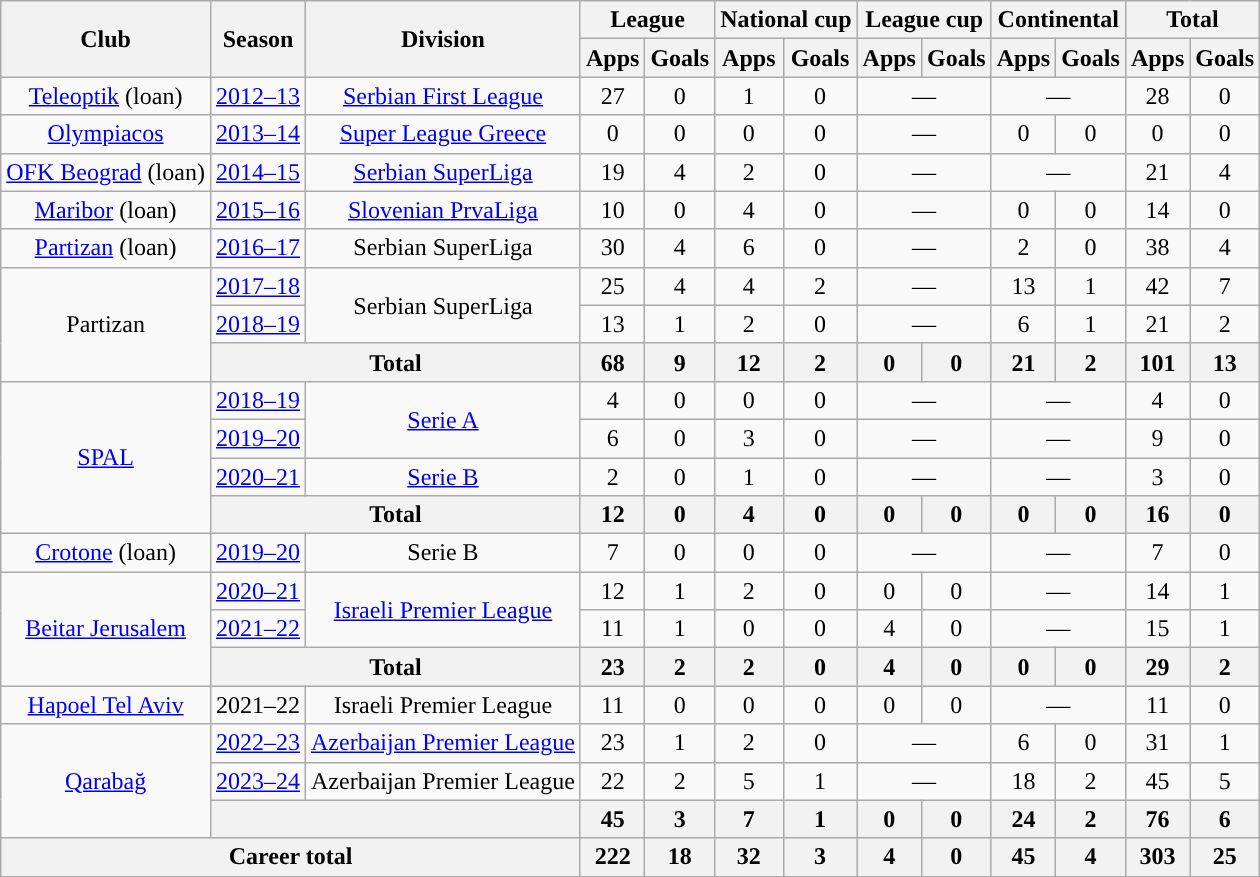<table class="wikitable" style="text-align:center">
<tr>
<th rowspan="2">Club</th>
<th rowspan="2">Season</th>
<th rowspan="2">Division</th>
<th colspan="2">League</th>
<th colspan="2">National cup</th>
<th colspan="2">League cup</th>
<th colspan="2">Continental</th>
<th colspan="2">Total</th>
</tr>
<tr>
<th>Apps</th>
<th>Goals</th>
<th>Apps</th>
<th>Goals</th>
<th>Apps</th>
<th>Goals</th>
<th>Apps</th>
<th>Goals</th>
<th>Apps</th>
<th>Goals</th>
</tr>
<tr>
<td><a href='#'>Teleoptik</a> (loan)</td>
<td><a href='#'>2012–13</a></td>
<td><a href='#'>Serbian First League</a></td>
<td>27</td>
<td>0</td>
<td>1</td>
<td>0</td>
<td colspan="2">—</td>
<td colspan="2">—</td>
<td>28</td>
<td>0</td>
</tr>
<tr>
<td><a href='#'>Olympiacos</a></td>
<td><a href='#'>2013–14</a></td>
<td><a href='#'>Super League Greece</a></td>
<td>0</td>
<td>0</td>
<td>0</td>
<td>0</td>
<td colspan="2">—</td>
<td>0</td>
<td>0</td>
<td>0</td>
<td>0</td>
</tr>
<tr>
<td><a href='#'>OFK Beograd</a> (loan)</td>
<td><a href='#'>2014–15</a></td>
<td><a href='#'>Serbian SuperLiga</a></td>
<td>19</td>
<td>4</td>
<td>2</td>
<td>0</td>
<td colspan="2">—</td>
<td colspan="2">—</td>
<td>21</td>
<td>4</td>
</tr>
<tr>
<td><a href='#'>Maribor</a> (loan)</td>
<td><a href='#'>2015–16</a></td>
<td><a href='#'>Slovenian PrvaLiga</a></td>
<td>10</td>
<td>0</td>
<td>4</td>
<td>0</td>
<td colspan="2">—</td>
<td>0</td>
<td>0</td>
<td>14</td>
<td>0</td>
</tr>
<tr>
<td><a href='#'>Partizan</a> (loan)</td>
<td><a href='#'>2016–17</a></td>
<td>Serbian SuperLiga</td>
<td>30</td>
<td>4</td>
<td>6</td>
<td>0</td>
<td colspan="2">—</td>
<td>2</td>
<td>0</td>
<td>38</td>
<td>4</td>
</tr>
<tr>
<td rowspan="3">Partizan</td>
<td><a href='#'>2017–18</a></td>
<td rowspan="2">Serbian SuperLiga</td>
<td>25</td>
<td>4</td>
<td>4</td>
<td>2</td>
<td colspan="2">—</td>
<td>13</td>
<td>1</td>
<td>42</td>
<td>7</td>
</tr>
<tr>
<td><a href='#'>2018–19</a></td>
<td>13</td>
<td>1</td>
<td>2</td>
<td>0</td>
<td colspan="2">—</td>
<td>6</td>
<td>1</td>
<td>21</td>
<td>2</td>
</tr>
<tr>
<th colspan="2">Total</th>
<th>68</th>
<th>9</th>
<th>12</th>
<th>2</th>
<th>0</th>
<th>0</th>
<th>21</th>
<th>2</th>
<th>101</th>
<th>13</th>
</tr>
<tr>
<td rowspan="4"><a href='#'>SPAL</a></td>
<td><a href='#'>2018–19</a></td>
<td rowspan="2"><a href='#'>Serie A</a></td>
<td>4</td>
<td>0</td>
<td>0</td>
<td>0</td>
<td colspan="2">—</td>
<td colspan="2">—</td>
<td>4</td>
<td>0</td>
</tr>
<tr>
<td><a href='#'>2019–20</a></td>
<td>6</td>
<td>0</td>
<td>3</td>
<td>0</td>
<td colspan="2">—</td>
<td colspan="2">—</td>
<td>9</td>
<td>0</td>
</tr>
<tr>
<td><a href='#'>2020–21</a></td>
<td rowspan="1"><a href='#'>Serie B</a></td>
<td>2</td>
<td>0</td>
<td>1</td>
<td>0</td>
<td colspan="2">—</td>
<td colspan="2">—</td>
<td>3</td>
<td>0</td>
</tr>
<tr>
<th colspan="2">Total</th>
<th>12</th>
<th>0</th>
<th>4</th>
<th>0</th>
<th>0</th>
<th>0</th>
<th>0</th>
<th>0</th>
<th>16</th>
<th>0</th>
</tr>
<tr>
<td><a href='#'>Crotone</a> (loan)</td>
<td><a href='#'>2019–20</a></td>
<td>Serie B</td>
<td>7</td>
<td>0</td>
<td>0</td>
<td>0</td>
<td colspan="2">—</td>
<td colspan="2">—</td>
<td>7</td>
<td>0</td>
</tr>
<tr>
<td rowspan="3"><a href='#'>Beitar Jerusalem</a></td>
<td><a href='#'>2020–21</a></td>
<td rowspan="2"><a href='#'>Israeli Premier League</a></td>
<td>12</td>
<td>1</td>
<td>2</td>
<td>0</td>
<td>0</td>
<td>0</td>
<td colspan="2">—</td>
<td>14</td>
<td>1</td>
</tr>
<tr>
<td><a href='#'>2021–22</a></td>
<td>11</td>
<td>1</td>
<td>0</td>
<td>0</td>
<td>4</td>
<td>0</td>
<td colspan="2">—</td>
<td>15</td>
<td>1</td>
</tr>
<tr>
<th colspan="2">Total</th>
<th>23</th>
<th>2</th>
<th>2</th>
<th>0</th>
<th>4</th>
<th>0</th>
<th>0</th>
<th>0</th>
<th>29</th>
<th>2</th>
</tr>
<tr>
<td><a href='#'>Hapoel Tel Aviv</a></td>
<td>2021–22</td>
<td>Israeli Premier League</td>
<td>11</td>
<td>0</td>
<td>0</td>
<td>0</td>
<td>0</td>
<td>0</td>
<td colspan="2">—</td>
<td>11</td>
<td>0</td>
</tr>
<tr>
<td rowspan="3"><a href='#'>Qarabağ</a></td>
<td><a href='#'>2022–23</a></td>
<td><a href='#'>Azerbaijan Premier League</a></td>
<td>23</td>
<td>1</td>
<td>2</td>
<td>0</td>
<td colspan="2">—</td>
<td>6</td>
<td>0</td>
<td>31</td>
<td>1</td>
</tr>
<tr>
<td><a href='#'>2023–24</a></td>
<td>Azerbaijan Premier League</td>
<td>22</td>
<td>2</td>
<td>5</td>
<td>1</td>
<td colspan="2">—</td>
<td>18</td>
<td>2</td>
<td>45</td>
<td>5</td>
</tr>
<tr>
<th colspan="2"></th>
<th>45</th>
<th>3</th>
<th>7</th>
<th>1</th>
<th>0</th>
<th>0</th>
<th>24</th>
<th>2</th>
<th>76</th>
<th>6</th>
</tr>
<tr>
<th colspan="3">Career total</th>
<th>222</th>
<th>18</th>
<th>32</th>
<th>3</th>
<th>4</th>
<th>0</th>
<th>45</th>
<th>4</th>
<th>303</th>
<th>25</th>
</tr>
</table>
